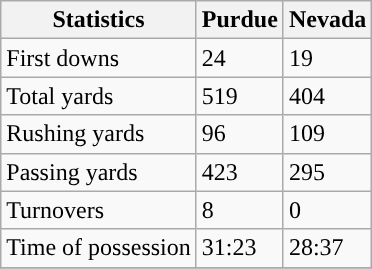<table class="wikitable">
<tr>
<th>Statistics</th>
<th>Purdue</th>
<th>Nevada</th>
</tr>
<tr>
<td>First downs</td>
<td>24</td>
<td>19</td>
</tr>
<tr>
<td>Total yards</td>
<td>519</td>
<td>404</td>
</tr>
<tr>
<td>Rushing yards</td>
<td>96</td>
<td>109</td>
</tr>
<tr>
<td>Passing yards</td>
<td>423</td>
<td>295</td>
</tr>
<tr>
<td>Turnovers</td>
<td>8</td>
<td>0</td>
</tr>
<tr>
<td>Time of possession</td>
<td>31:23</td>
<td>28:37</td>
</tr>
<tr>
</tr>
</table>
